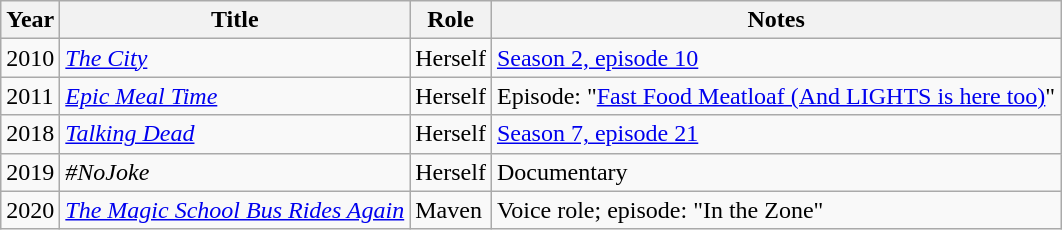<table class="wikitable">
<tr>
<th>Year</th>
<th>Title</th>
<th>Role</th>
<th>Notes</th>
</tr>
<tr>
<td>2010</td>
<td><em><a href='#'>The City</a></em></td>
<td>Herself</td>
<td><a href='#'>Season 2, episode 10</a></td>
</tr>
<tr>
<td>2011</td>
<td><em><a href='#'>Epic Meal Time</a></em></td>
<td>Herself</td>
<td>Episode: "<a href='#'>Fast Food Meatloaf (And LIGHTS is here too)</a>"</td>
</tr>
<tr>
<td>2018</td>
<td><em><a href='#'>Talking Dead</a></em></td>
<td>Herself</td>
<td><a href='#'>Season 7, episode 21</a></td>
</tr>
<tr>
<td>2019</td>
<td><em>#NoJoke</em></td>
<td>Herself</td>
<td>Documentary</td>
</tr>
<tr>
<td>2020</td>
<td><em><a href='#'>The Magic School Bus Rides Again</a></em></td>
<td>Maven</td>
<td>Voice role; episode: "In the Zone"</td>
</tr>
</table>
